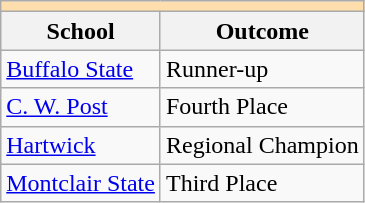<table class="wikitable" style="float:left; margin-right:1em;">
<tr>
<th colspan="3" style="background:#ffdead;"></th>
</tr>
<tr>
<th>School</th>
<th>Outcome</th>
</tr>
<tr>
<td><a href='#'>Buffalo State</a></td>
<td>Runner-up</td>
</tr>
<tr>
<td><a href='#'>C. W. Post</a></td>
<td>Fourth Place</td>
</tr>
<tr>
<td><a href='#'>Hartwick</a></td>
<td>Regional Champion</td>
</tr>
<tr>
<td><a href='#'>Montclair State</a></td>
<td>Third Place</td>
</tr>
</table>
